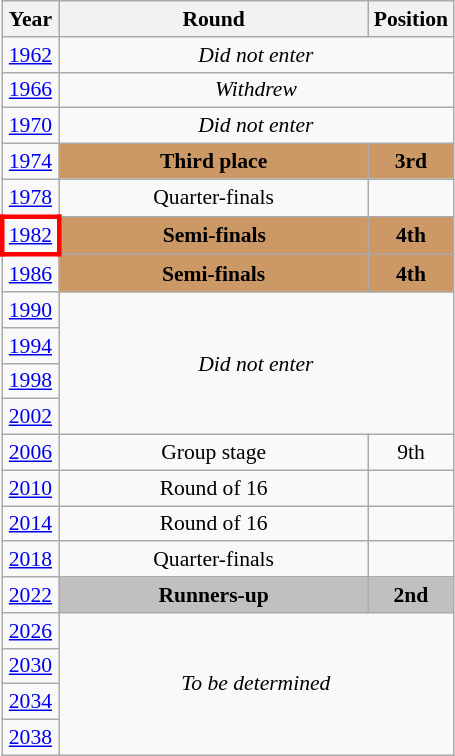<table class="wikitable" style="text-align: center; font-size:90%">
<tr>
<th>Year</th>
<th style="width:200px">Round</th>
<th>Position</th>
</tr>
<tr>
<td><a href='#'>1962</a></td>
<td colspan="2"><em>Did not enter</em></td>
</tr>
<tr>
<td><a href='#'>1966</a></td>
<td colspan="2"><em>Withdrew</em></td>
</tr>
<tr>
<td><a href='#'>1970</a></td>
<td colspan="2"><em>Did not enter</em></td>
</tr>
<tr>
<td><a href='#'>1974</a></td>
<td bgcolor="cc9966"><strong>Third place</strong></td>
<td bgcolor="cc9966"><strong>3rd</strong></td>
</tr>
<tr>
<td><a href='#'>1978</a></td>
<td>Quarter-finals</td>
<td></td>
</tr>
<tr>
<td style="border: 3px solid red"><a href='#'>1982</a></td>
<td bgcolor="cc9966"><strong>Semi-finals</strong></td>
<td bgcolor="cc9966"><strong>4th</strong></td>
</tr>
<tr>
<td><a href='#'>1986</a></td>
<td bgcolor="cc9966"><strong>Semi-finals</strong></td>
<td bgcolor="cc9966"><strong>4th</strong></td>
</tr>
<tr>
<td><a href='#'>1990</a></td>
<td colspan="2" rowspan="4"><em>Did not enter</em></td>
</tr>
<tr>
<td><a href='#'>1994</a></td>
</tr>
<tr>
<td><a href='#'>1998</a></td>
</tr>
<tr>
<td><a href='#'>2002</a></td>
</tr>
<tr>
<td><a href='#'>2006</a></td>
<td>Group stage</td>
<td>9th</td>
</tr>
<tr>
<td><a href='#'>2010</a></td>
<td>Round of 16</td>
<td></td>
</tr>
<tr>
<td><a href='#'>2014</a></td>
<td>Round of 16</td>
<td></td>
</tr>
<tr>
<td><a href='#'>2018</a></td>
<td>Quarter-finals</td>
<td></td>
</tr>
<tr>
<td><a href='#'>2022</a></td>
<td bgcolor=Silver><strong>Runners-up</strong></td>
<td bgcolor=Silver><strong>2nd</strong></td>
</tr>
<tr>
<td><a href='#'>2026</a></td>
<td colspan="2" rowspan="4"><em>To be determined</em></td>
</tr>
<tr>
<td><a href='#'>2030</a></td>
</tr>
<tr>
<td><a href='#'>2034</a></td>
</tr>
<tr>
<td><a href='#'>2038</a></td>
</tr>
</table>
